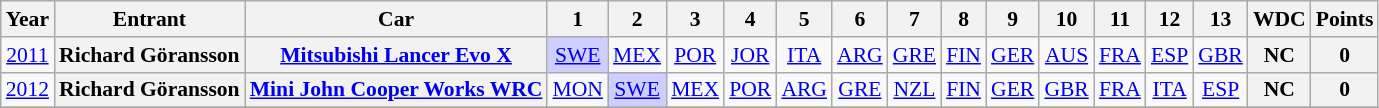<table class="wikitable" border="1" style="text-align:center; font-size:90%;">
<tr>
<th>Year</th>
<th>Entrant</th>
<th>Car</th>
<th>1</th>
<th>2</th>
<th>3</th>
<th>4</th>
<th>5</th>
<th>6</th>
<th>7</th>
<th>8</th>
<th>9</th>
<th>10</th>
<th>11</th>
<th>12</th>
<th>13</th>
<th>WDC</th>
<th>Points</th>
</tr>
<tr>
<td><a href='#'>2011</a></td>
<th>Richard Göransson</th>
<th><a href='#'>Mitsubishi Lancer Evo X</a></th>
<td style="background:#CFCFFF;"><a href='#'>SWE</a><br></td>
<td><a href='#'>MEX</a></td>
<td><a href='#'>POR</a></td>
<td><a href='#'>JOR</a></td>
<td><a href='#'>ITA</a></td>
<td><a href='#'>ARG</a></td>
<td><a href='#'>GRE</a></td>
<td><a href='#'>FIN</a></td>
<td><a href='#'>GER</a></td>
<td><a href='#'>AUS</a></td>
<td><a href='#'>FRA</a></td>
<td><a href='#'>ESP</a></td>
<td><a href='#'>GBR</a></td>
<th>NC</th>
<th>0</th>
</tr>
<tr>
<td><a href='#'>2012</a></td>
<th>Richard Göransson</th>
<th><a href='#'>Mini John Cooper Works WRC</a></th>
<td><a href='#'>MON</a></td>
<td style="background:#CFCFFF;"><a href='#'>SWE</a><br></td>
<td><a href='#'>MEX</a></td>
<td><a href='#'>POR</a></td>
<td><a href='#'>ARG</a></td>
<td><a href='#'>GRE</a></td>
<td><a href='#'>NZL</a></td>
<td><a href='#'>FIN</a></td>
<td><a href='#'>GER</a></td>
<td><a href='#'>GBR</a></td>
<td><a href='#'>FRA</a></td>
<td><a href='#'>ITA</a></td>
<td><a href='#'>ESP</a></td>
<th>NC</th>
<th>0</th>
</tr>
<tr>
</tr>
</table>
